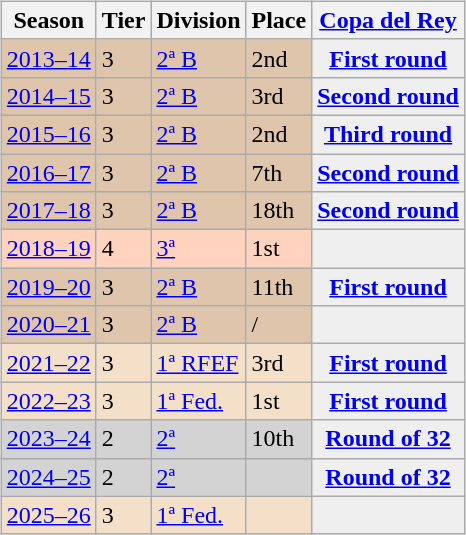<table>
<tr>
<td valign="top" width=0%><br><table class="wikitable">
<tr style="background:#F0F6FA;">
<th>Season</th>
<th>Tier</th>
<th>Division</th>
<th>Place</th>
<th><a href='#'>Copa del Rey</a></th>
</tr>
<tr>
<td style="background:#DEC5AB;"><a href='#'>2013–14</a></td>
<td style="background:#DEC5AB;">3</td>
<td style="background:#DEC5AB;"><a href='#'>2ª B</a></td>
<td style="background:#DEC5AB;">2nd</td>
<th style="background:#EFEFEF;"><a href='#'>First round</a></th>
</tr>
<tr>
<td style="background:#DEC5AB;"><a href='#'>2014–15</a></td>
<td style="background:#DEC5AB;">3</td>
<td style="background:#DEC5AB;"><a href='#'>2ª B</a></td>
<td style="background:#DEC5AB;">3rd</td>
<th style="background:#efefef;"><a href='#'>Second round</a></th>
</tr>
<tr>
<td style="background:#DEC5AB;"><a href='#'>2015–16</a></td>
<td style="background:#DEC5AB;">3</td>
<td style="background:#DEC5AB;"><a href='#'>2ª B</a></td>
<td style="background:#DEC5AB;">2nd</td>
<th style="background:#efefef;"><a href='#'>Third round</a></th>
</tr>
<tr>
<td style="background:#DEC5AB;"><a href='#'>2016–17</a></td>
<td style="background:#DEC5AB;">3</td>
<td style="background:#DEC5AB;"><a href='#'>2ª B</a></td>
<td style="background:#DEC5AB;">7th</td>
<th style="background:#efefef;"><a href='#'>Second round</a></th>
</tr>
<tr>
<td style="background:#DEC5AB;"><a href='#'>2017–18</a></td>
<td style="background:#DEC5AB;">3</td>
<td style="background:#DEC5AB;"><a href='#'>2ª B</a></td>
<td style="background:#DEC5AB;">18th</td>
<th style="background:#efefef;"><a href='#'>Second round</a></th>
</tr>
<tr>
<td style="background:#FFD3BD;"><a href='#'>2018–19</a></td>
<td style="background:#FFD3BD;">4</td>
<td style="background:#FFD3BD;"><a href='#'>3ª</a></td>
<td style="background:#FFD3BD;">1st</td>
<td style="background:#efefef;"></td>
</tr>
<tr>
<td style="background:#DEC5AB;"><a href='#'>2019–20</a></td>
<td style="background:#DEC5AB;">3</td>
<td style="background:#DEC5AB;"><a href='#'>2ª B</a></td>
<td style="background:#DEC5AB;">11th</td>
<th style="background:#efefef;"><a href='#'>First round</a></th>
</tr>
<tr>
<td style="background:#DEC5AB;"><a href='#'>2020–21</a></td>
<td style="background:#DEC5AB;">3</td>
<td style="background:#DEC5AB;"><a href='#'>2ª B</a></td>
<td style="background:#DEC5AB;"> / </td>
<th style="background:#efefef;"></th>
</tr>
<tr>
<td style="background:#F4DFC8;"><a href='#'>2021–22</a></td>
<td style="background:#F4DFC8;">3</td>
<td style="background:#F4DFC8;"><a href='#'>1ª RFEF</a></td>
<td style="background:#F4DFC8;">3rd</td>
<th style="background:#efefef;"><a href='#'>First round</a></th>
</tr>
<tr>
<td style="background:#F4DFC8;"><a href='#'>2022–23</a></td>
<td style="background:#F4DFC8;">3</td>
<td style="background:#F4DFC8;"><a href='#'>1ª Fed.</a></td>
<td style="background:#F4DFC8;">1st</td>
<th style="background:#efefef;"><a href='#'>First round</a></th>
</tr>
<tr>
<td style="background:#D3D3D3;"><a href='#'>2023–24</a></td>
<td style="background:#D3D3D3;">2</td>
<td style="background:#D3D3D3;"><a href='#'>2ª</a></td>
<td style="background:#D3D3D3;">10th</td>
<th style="background:#EFEFEF;"><a href='#'>Round of 32</a></th>
</tr>
<tr>
<td style="background:#D3D3D3;"><a href='#'>2024–25</a></td>
<td style="background:#D3D3D3;">2</td>
<td style="background:#D3D3D3;"><a href='#'>2ª</a></td>
<td style="background:#D3D3D3;"></td>
<th style="background:#EFEFEF;"><a href='#'>Round of 32</a></th>
</tr>
<tr>
<td style="background:#F4DFC8;"><a href='#'>2025–26</a></td>
<td style="background:#F4DFC8;">3</td>
<td style="background:#F4DFC8;"><a href='#'>1ª Fed.</a></td>
<td style="background:#F4DFC8;"></td>
<th style="background:#efefef;"></th>
</tr>
</table>
</td>
</tr>
</table>
